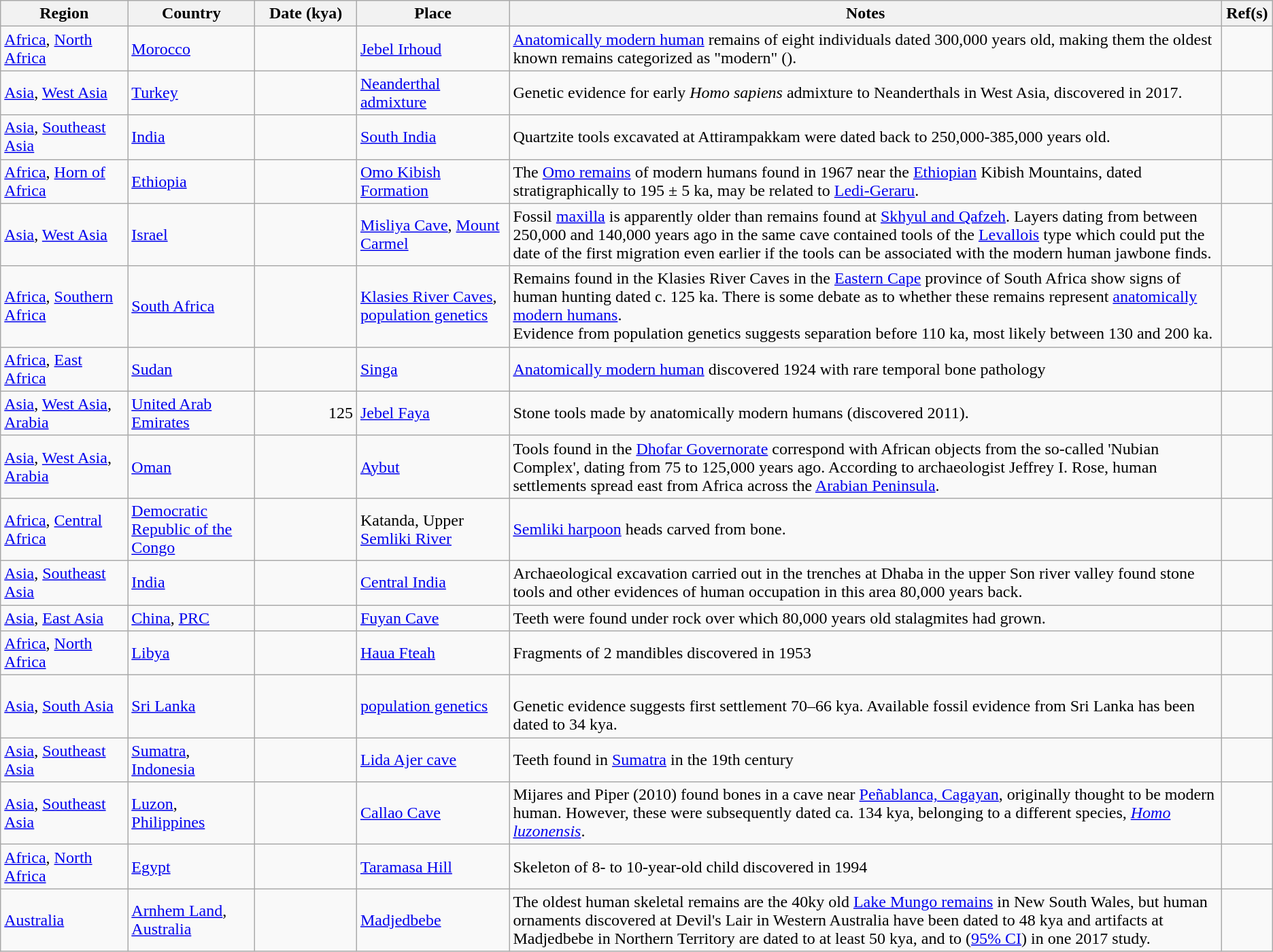<table class="wikitable sortable">
<tr>
<th style="width:10%;">Region</th>
<th style="width:10%;">Country</th>
<th style="width:8%;">Date (kya)</th>
<th style="width:12%;">Place</th>
<th style="width:56%;" class="unsortable">Notes</th>
<th style="width:4%;" class="unsortable">Ref(s)</th>
</tr>
<tr>
<td><a href='#'>Africa</a>, <a href='#'>North Africa</a></td>
<td><a href='#'>Morocco</a></td>
<td align=right></td>
<td><a href='#'>Jebel Irhoud</a></td>
<td><a href='#'>Anatomically modern human</a> remains of eight individuals dated 300,000 years old, making them the oldest known remains categorized as "modern" ().</td>
<td></td>
</tr>
<tr>
<td><a href='#'>Asia</a>, <a href='#'>West Asia</a></td>
<td><a href='#'>Turkey</a></td>
<td align=right></td>
<td><a href='#'>Neanderthal admixture</a></td>
<td>Genetic evidence for early <em>Homo sapiens</em> admixture to Neanderthals in West Asia, discovered in 2017.</td>
<td></td>
</tr>
<tr>
<td><a href='#'>Asia</a>, <a href='#'>Southeast Asia</a></td>
<td><a href='#'>India</a></td>
<td align=right></td>
<td><a href='#'>South India</a></td>
<td>Quartzite tools excavated at Attirampakkam were dated back to 250,000-385,000 years old.</td>
<td></td>
</tr>
<tr>
<td><a href='#'>Africa</a>, <a href='#'>Horn of Africa</a></td>
<td><a href='#'>Ethiopia</a></td>
<td align=right></td>
<td><a href='#'>Omo Kibish Formation</a></td>
<td>The <a href='#'>Omo remains</a> of modern humans found in 1967 near the <a href='#'>Ethiopian</a> Kibish Mountains, dated stratigraphically to 195 ± 5 ka, may be related to <a href='#'>Ledi-Geraru</a>.</td>
<td></td>
</tr>
<tr>
<td><a href='#'>Asia</a>, <a href='#'>West Asia</a></td>
<td><a href='#'>Israel</a></td>
<td align=right></td>
<td><a href='#'>Misliya Cave</a>, <a href='#'>Mount Carmel</a></td>
<td>Fossil <a href='#'>maxilla</a> is apparently older than remains found at <a href='#'>Skhyul and Qafzeh</a>. Layers dating from between 250,000 and 140,000 years ago in the same cave contained tools of the <a href='#'>Levallois</a> type which could put the date of the first migration even earlier if the tools can be associated with the modern human jawbone finds.</td>
<td></td>
</tr>
<tr>
<td><a href='#'>Africa</a>, <a href='#'>Southern Africa</a></td>
<td><a href='#'>South Africa</a></td>
<td align=right></td>
<td><a href='#'>Klasies River Caves</a>, <a href='#'>population genetics</a></td>
<td>Remains found in the Klasies River Caves in the <a href='#'>Eastern Cape</a> province of South Africa show signs of human hunting dated c. 125 ka. There is some debate as to whether these remains represent <a href='#'>anatomically modern humans</a>.<br>Evidence from population genetics suggests separation before 110 ka, most likely between 130 and 200 ka.</td>
<td></td>
</tr>
<tr>
<td><a href='#'>Africa</a>, <a href='#'>East Africa</a></td>
<td><a href='#'>Sudan</a></td>
<td align=right></td>
<td><a href='#'>Singa</a></td>
<td><a href='#'>Anatomically modern human</a> discovered 1924 with rare temporal bone pathology</td>
<td></td>
</tr>
<tr>
<td><a href='#'>Asia</a>, <a href='#'>West Asia</a>, <a href='#'>Arabia</a></td>
<td><a href='#'>United Arab Emirates</a></td>
<td align=right>125</td>
<td><a href='#'>Jebel Faya</a></td>
<td>Stone tools made by anatomically modern humans (discovered 2011).</td>
<td></td>
</tr>
<tr>
<td><a href='#'>Asia</a>, <a href='#'>West Asia</a>, <a href='#'>Arabia</a></td>
<td><a href='#'>Oman</a></td>
<td align=right></td>
<td><a href='#'>Aybut</a></td>
<td>Tools found in the <a href='#'>Dhofar Governorate</a> correspond with African objects from the so-called 'Nubian Complex', dating from 75 to 125,000 years ago. According to archaeologist Jeffrey I. Rose, human settlements spread east from Africa across the <a href='#'>Arabian Peninsula</a>.</td>
<td></td>
</tr>
<tr>
<td><a href='#'>Africa</a>, <a href='#'>Central Africa</a></td>
<td><a href='#'>Democratic Republic of the Congo</a></td>
<td align=right></td>
<td>Katanda, Upper <a href='#'>Semliki River</a></td>
<td><a href='#'>Semliki harpoon</a> heads carved from bone.</td>
<td></td>
</tr>
<tr>
<td><a href='#'>Asia</a>, <a href='#'>Southeast Asia</a></td>
<td><a href='#'>India</a></td>
<td align=right></td>
<td><a href='#'>Central India</a></td>
<td>Archaeological excavation carried out in the trenches at Dhaba in the upper Son river valley found stone tools and other evidences of human occupation in this area 80,000 years back.</td>
<td></td>
</tr>
<tr>
<td><a href='#'>Asia</a>, <a href='#'>East Asia</a></td>
<td><a href='#'>China</a>, <a href='#'>PRC</a></td>
<td align=right></td>
<td><a href='#'>Fuyan Cave</a></td>
<td>Teeth were found under rock over which 80,000 years old stalagmites had grown.</td>
<td></td>
</tr>
<tr>
<td><a href='#'>Africa</a>, <a href='#'>North Africa</a></td>
<td><a href='#'>Libya</a></td>
<td align=right></td>
<td><a href='#'>Haua Fteah</a></td>
<td>Fragments of 2 mandibles discovered in 1953</td>
<td></td>
</tr>
<tr>
<td><a href='#'>Asia</a>, <a href='#'>South Asia</a></td>
<td><a href='#'>Sri Lanka</a></td>
<td align=right></td>
<td><a href='#'>population genetics</a></td>
<td><br>Genetic evidence suggests first settlement 70–66 kya. Available fossil evidence from Sri Lanka has been dated to 34 kya.</td>
<td></td>
</tr>
<tr>
<td><a href='#'>Asia</a>, <a href='#'>Southeast Asia</a></td>
<td><a href='#'>Sumatra</a>, <a href='#'>Indonesia</a></td>
<td align=right></td>
<td><a href='#'>Lida Ajer cave</a></td>
<td>Teeth found in <a href='#'>Sumatra</a> in the 19th century</td>
<td></td>
</tr>
<tr>
<td><a href='#'>Asia</a>, <a href='#'>Southeast Asia</a></td>
<td><a href='#'>Luzon</a>, <a href='#'>Philippines</a></td>
<td align=right></td>
<td><a href='#'>Callao Cave</a></td>
<td>Mijares and Piper (2010) found bones in a cave near <a href='#'>Peñablanca, Cagayan</a>, originally thought to be modern human. However, these were subsequently dated ca. 134 kya, belonging to a different species, <em><a href='#'>Homo luzonensis</a></em>.</td>
<td></td>
</tr>
<tr>
<td><a href='#'>Africa</a>, <a href='#'>North Africa</a></td>
<td><a href='#'>Egypt</a></td>
<td align=right></td>
<td><a href='#'>Taramasa Hill</a></td>
<td>Skeleton of 8- to 10-year-old child discovered in 1994</td>
<td></td>
</tr>
<tr>
<td><a href='#'>Australia</a></td>
<td><a href='#'>Arnhem Land</a>, <a href='#'>Australia</a></td>
<td align=right></td>
<td><a href='#'>Madjedbebe</a></td>
<td>The oldest human skeletal remains are the 40ky old <a href='#'>Lake Mungo remains</a> in New South Wales, but human ornaments discovered at Devil's Lair in Western Australia have been dated to 48 kya and artifacts at Madjedbebe in Northern Territory are dated to at least 50 kya, and to  (<a href='#'>95% CI</a>) in one 2017 study.</td>
<td></td>
</tr>
</table>
